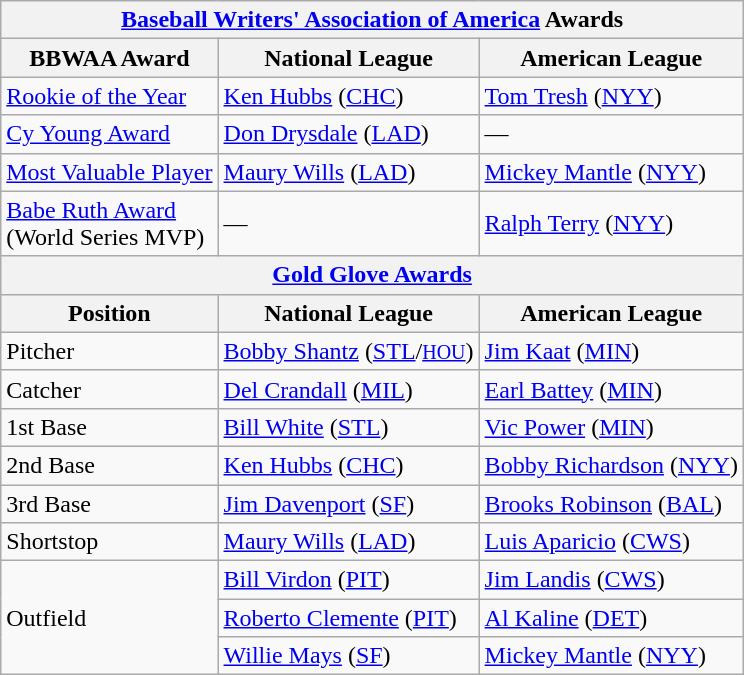<table class="wikitable">
<tr>
<th colspan="3"><a href='#'>Baseball Writers' Association of America</a> Awards</th>
</tr>
<tr>
<th>BBWAA Award</th>
<th>National League</th>
<th>American League</th>
</tr>
<tr>
<td><a href='#'>Rookie of the Year</a></td>
<td><a href='#'>Ken Hubbs</a> (<a href='#'>CHC</a>)</td>
<td><a href='#'>Tom Tresh</a> (<a href='#'>NYY</a>)</td>
</tr>
<tr>
<td><a href='#'>Cy Young Award</a></td>
<td><a href='#'>Don Drysdale</a> (<a href='#'>LAD</a>)</td>
<td>—</td>
</tr>
<tr>
<td><a href='#'>Most Valuable Player</a></td>
<td><a href='#'>Maury Wills</a> (<a href='#'>LAD</a>)</td>
<td><a href='#'>Mickey Mantle</a> (<a href='#'>NYY</a>)</td>
</tr>
<tr>
<td><a href='#'>Babe Ruth Award</a><br>(World Series MVP)</td>
<td>—</td>
<td><a href='#'>Ralph Terry</a> (<a href='#'>NYY</a>)</td>
</tr>
<tr>
<th colspan="3"><a href='#'>Gold Glove Awards</a></th>
</tr>
<tr>
<th>Position</th>
<th>National League</th>
<th>American League</th>
</tr>
<tr>
<td>Pitcher</td>
<td><a href='#'>Bobby Shantz</a> (<a href='#'>STL</a>/<small><a href='#'>HOU</a></small>)</td>
<td><a href='#'>Jim Kaat</a> (<a href='#'>MIN</a>)</td>
</tr>
<tr>
<td>Catcher</td>
<td><a href='#'>Del Crandall</a> (<a href='#'>MIL</a>)</td>
<td><a href='#'>Earl Battey</a> (<a href='#'>MIN</a>)</td>
</tr>
<tr>
<td>1st Base</td>
<td><a href='#'>Bill White</a> (<a href='#'>STL</a>)</td>
<td><a href='#'>Vic Power</a> (<a href='#'>MIN</a>)</td>
</tr>
<tr>
<td>2nd Base</td>
<td><a href='#'>Ken Hubbs</a> (<a href='#'>CHC</a>)</td>
<td><a href='#'>Bobby Richardson</a> (<a href='#'>NYY</a>)</td>
</tr>
<tr>
<td>3rd Base</td>
<td><a href='#'>Jim Davenport</a> (<a href='#'>SF</a>)</td>
<td><a href='#'>Brooks Robinson</a> (<a href='#'>BAL</a>)</td>
</tr>
<tr>
<td>Shortstop</td>
<td><a href='#'>Maury Wills</a> (<a href='#'>LAD</a>)</td>
<td><a href='#'>Luis Aparicio</a> (<a href='#'>CWS</a>)</td>
</tr>
<tr>
<td rowspan="3">Outfield</td>
<td><a href='#'>Bill Virdon</a> (<a href='#'>PIT</a>)</td>
<td><a href='#'>Jim Landis</a> (<a href='#'>CWS</a>)</td>
</tr>
<tr>
<td><a href='#'>Roberto Clemente</a> (<a href='#'>PIT</a>)</td>
<td><a href='#'>Al Kaline</a> (<a href='#'>DET</a>)</td>
</tr>
<tr>
<td><a href='#'>Willie Mays</a> (<a href='#'>SF</a>)</td>
<td><a href='#'>Mickey Mantle</a> (<a href='#'>NYY</a>)</td>
</tr>
</table>
